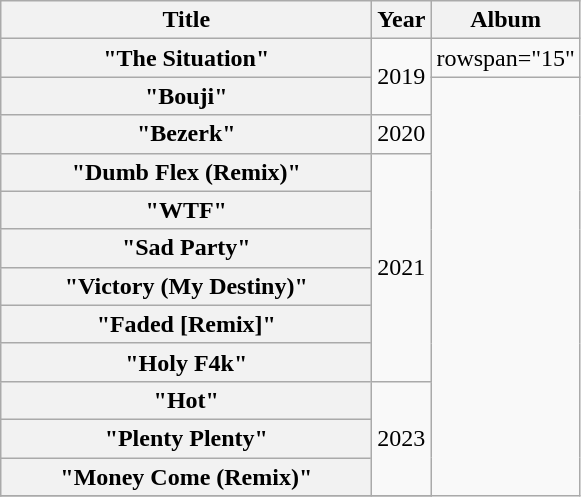<table class="wikitable plainrowheaders" style="text-align:center;">
<tr>
<th scope="col" style="width:15em;">Title</th>
<th scope="col">Year</th>
<th scope="col">Album</th>
</tr>
<tr>
<th scope="row">"The Situation" <br></th>
<td rowspan="2">2019</td>
<td>rowspan="15" </td>
</tr>
<tr>
<th scope="row">"Bouji" <br></th>
</tr>
<tr>
<th scope="row">"Bezerk" <br></th>
<td>2020</td>
</tr>
<tr>
<th scope="row">"Dumb Flex (Remix)" <br></th>
<td rowspan="6">2021</td>
</tr>
<tr>
<th scope="row">"WTF" <br></th>
</tr>
<tr>
<th scope="row">"Sad Party" <br></th>
</tr>
<tr>
<th scope="row">"Victory (My Destiny)" <br></th>
</tr>
<tr>
<th scope="row">"Faded [Remix]" <br></th>
</tr>
<tr>
<th scope="row">"Holy F4k" <br></th>
</tr>
<tr>
<th scope="row">"Hot" <br></th>
<td rowspan="3">2023</td>
</tr>
<tr>
<th scope="row">"Plenty Plenty" <br></th>
</tr>
<tr>
<th scope="row">"Money Come (Remix)" <br></th>
</tr>
<tr>
</tr>
</table>
